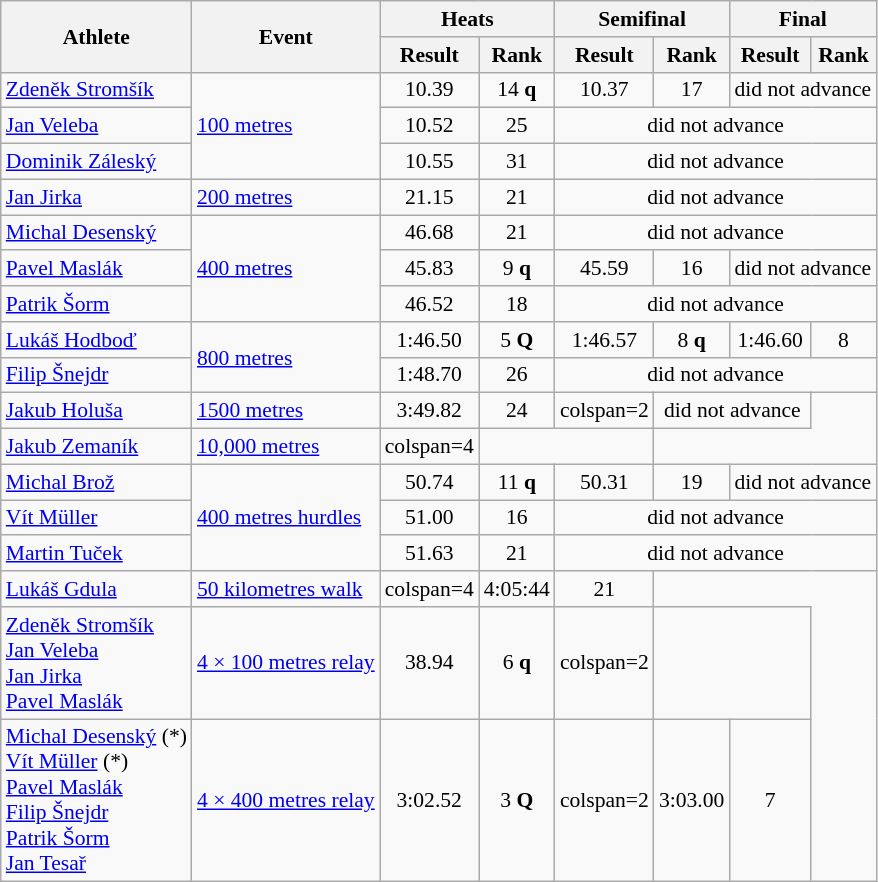<table class="wikitable" border="1" style="font-size:90%">
<tr>
<th rowspan="2">Athlete</th>
<th rowspan="2">Event</th>
<th colspan="2">Heats</th>
<th colspan="2">Semifinal</th>
<th colspan="2">Final</th>
</tr>
<tr>
<th>Result</th>
<th>Rank</th>
<th>Result</th>
<th>Rank</th>
<th>Result</th>
<th>Rank</th>
</tr>
<tr align=center>
<td align=left><a href='#'>Zdeněk Stromšík</a></td>
<td align=left rowspan=3><a href='#'>100 metres</a></td>
<td>10.39</td>
<td>14 <strong>q</strong></td>
<td>10.37</td>
<td>17</td>
<td align=center colspan=2>did not advance</td>
</tr>
<tr align=center>
<td align=left><a href='#'>Jan Veleba</a></td>
<td>10.52</td>
<td>25</td>
<td align=center colspan=4>did not advance</td>
</tr>
<tr align=center>
<td align=left><a href='#'>Dominik Záleský</a></td>
<td>10.55</td>
<td>31</td>
<td align=center colspan=4>did not advance</td>
</tr>
<tr align=center>
<td align=left><a href='#'>Jan Jirka</a></td>
<td align=left><a href='#'>200 metres</a></td>
<td>21.15</td>
<td>21</td>
<td align=center colspan=4>did not advance</td>
</tr>
<tr align=center>
<td align=left><a href='#'>Michal Desenský</a></td>
<td align=left rowspan=3><a href='#'>400 metres</a></td>
<td>46.68</td>
<td>21</td>
<td align=center colspan=4>did not advance</td>
</tr>
<tr align=center>
<td align=left><a href='#'>Pavel Maslák</a></td>
<td>45.83</td>
<td>9 <strong>q</strong></td>
<td>45.59 </td>
<td>16</td>
<td align=center colspan=2>did not advance</td>
</tr>
<tr align=center>
<td align=left><a href='#'>Patrik Šorm</a></td>
<td>46.52</td>
<td>18</td>
<td align=center colspan=4>did not advance</td>
</tr>
<tr align=center>
<td align=left><a href='#'>Lukáš Hodboď</a></td>
<td align=left rowspan=2><a href='#'>800 metres</a></td>
<td>1:46.50 </td>
<td>5 <strong>Q</strong></td>
<td>1:46.57</td>
<td>8 <strong>q</strong></td>
<td>1:46.60</td>
<td>8</td>
</tr>
<tr align=center>
<td align=left><a href='#'>Filip Šnejdr</a></td>
<td>1:48.70</td>
<td>26</td>
<td align=center colspan=4>did not advance</td>
</tr>
<tr align=center>
<td align=left><a href='#'>Jakub Holuša</a></td>
<td align=left><a href='#'>1500 metres</a></td>
<td>3:49.82</td>
<td>24</td>
<td>colspan=2</td>
<td colspan=2>did not advance</td>
</tr>
<tr align=center>
<td align=left><a href='#'>Jakub Zemaník</a></td>
<td align=left><a href='#'>10,000 metres</a></td>
<td>colspan=4</td>
<td colspan=2></td>
</tr>
<tr align=center>
<td align=left><a href='#'>Michal Brož</a></td>
<td align=left rowspan=3><a href='#'>400 metres hurdles</a></td>
<td>50.74</td>
<td>11 <strong>q</strong></td>
<td>50.31</td>
<td>19</td>
<td align=center colspan=2>did not advance</td>
</tr>
<tr align=center>
<td align=left><a href='#'>Vít Müller</a></td>
<td>51.00</td>
<td>16</td>
<td align=center colspan=4>did not advance</td>
</tr>
<tr align=center>
<td align=left><a href='#'>Martin Tuček</a></td>
<td>51.63</td>
<td>21</td>
<td align=center colspan=4>did not advance</td>
</tr>
<tr align=center>
<td align=left><a href='#'>Lukáš Gdula</a></td>
<td align=left><a href='#'>50 kilometres walk</a></td>
<td>colspan=4</td>
<td>4:05:44</td>
<td>21</td>
</tr>
<tr align=center>
<td align=left><a href='#'>Zdeněk Stromšík</a><br><a href='#'>Jan Veleba</a><br><a href='#'>Jan Jirka</a><br><a href='#'>Pavel Maslák</a></td>
<td align=left><a href='#'>4 × 100 metres relay</a></td>
<td>38.94</td>
<td>6 <strong>q</strong></td>
<td>colspan=2</td>
<td colspan=2></td>
</tr>
<tr align=center>
<td align=left><a href='#'>Michal Desenský</a> (*)<br><a href='#'>Vít Müller</a> (*)<br><a href='#'>Pavel Maslák</a><br><a href='#'>Filip Šnejdr</a><br><a href='#'>Patrik Šorm</a><br><a href='#'>Jan Tesař</a></td>
<td align=left><a href='#'>4 × 400 metres relay</a></td>
<td>3:02.52 </td>
<td>3 <strong>Q</strong></td>
<td>colspan=2</td>
<td>3:03.00</td>
<td>7</td>
</tr>
</table>
